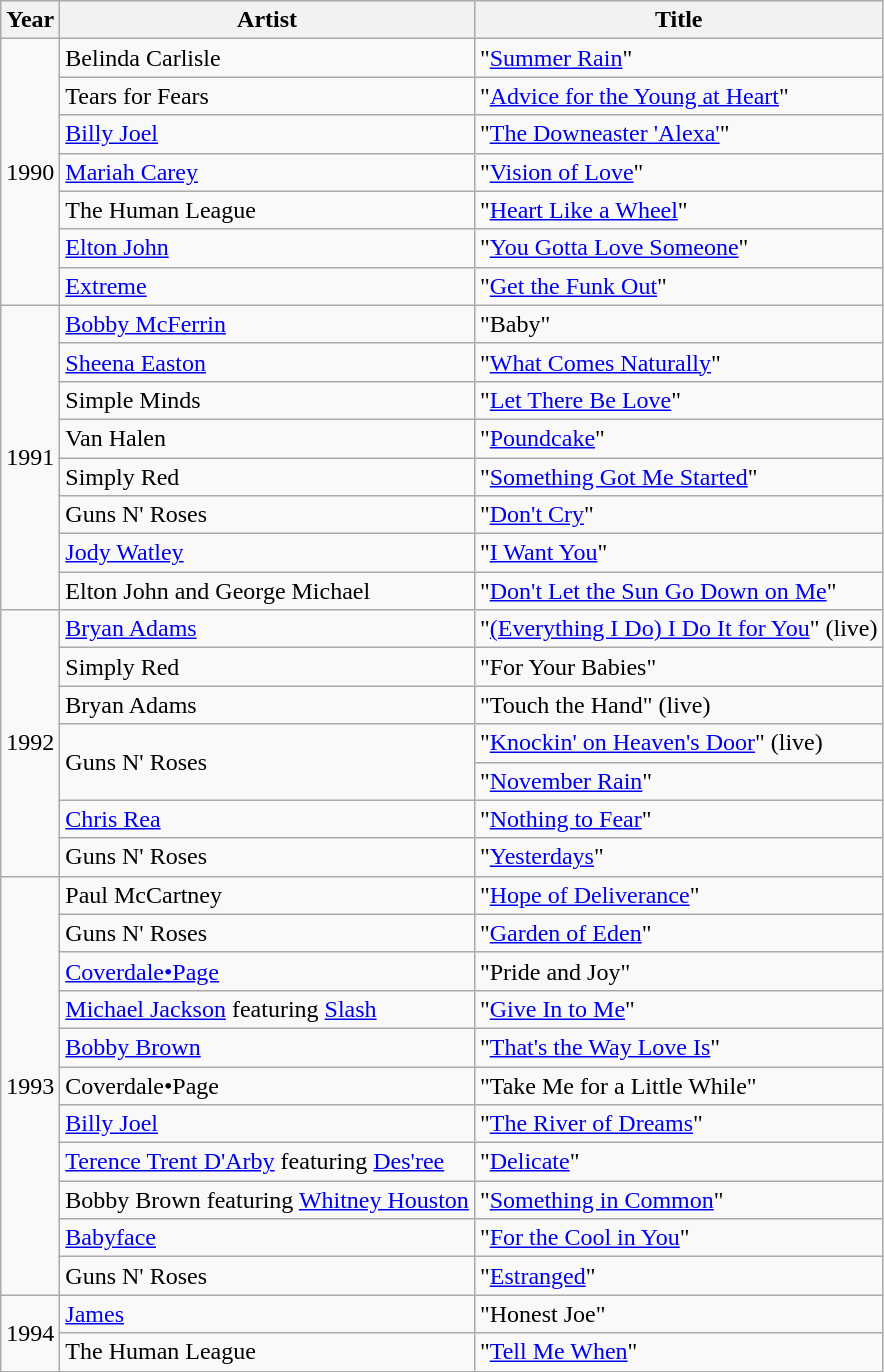<table class="wikitable">
<tr>
<th>Year</th>
<th>Artist</th>
<th>Title</th>
</tr>
<tr>
<td rowspan="7">1990</td>
<td>Belinda Carlisle</td>
<td>"<a href='#'>Summer Rain</a>"</td>
</tr>
<tr>
<td>Tears for Fears</td>
<td>"<a href='#'>Advice for the Young at Heart</a>"</td>
</tr>
<tr>
<td><a href='#'>Billy Joel</a></td>
<td>"<a href='#'>The Downeaster 'Alexa'</a>"</td>
</tr>
<tr>
<td><a href='#'>Mariah Carey</a></td>
<td>"<a href='#'>Vision of Love</a>"</td>
</tr>
<tr>
<td>The Human League</td>
<td>"<a href='#'>Heart Like a Wheel</a>"</td>
</tr>
<tr>
<td><a href='#'>Elton John</a></td>
<td>"<a href='#'>You Gotta Love Someone</a>"</td>
</tr>
<tr>
<td><a href='#'>Extreme</a></td>
<td>"<a href='#'>Get the Funk Out</a>"</td>
</tr>
<tr>
<td rowspan="8">1991</td>
<td><a href='#'>Bobby McFerrin</a></td>
<td>"Baby"</td>
</tr>
<tr>
<td><a href='#'>Sheena Easton</a></td>
<td>"<a href='#'>What Comes Naturally</a>"</td>
</tr>
<tr>
<td>Simple Minds</td>
<td>"<a href='#'>Let There Be Love</a>"</td>
</tr>
<tr>
<td>Van Halen</td>
<td>"<a href='#'>Poundcake</a>"</td>
</tr>
<tr>
<td>Simply Red</td>
<td>"<a href='#'>Something Got Me Started</a>"</td>
</tr>
<tr>
<td>Guns N' Roses</td>
<td>"<a href='#'>Don't Cry</a>"</td>
</tr>
<tr>
<td><a href='#'>Jody Watley</a></td>
<td>"<a href='#'>I Want You</a>"</td>
</tr>
<tr>
<td>Elton John and George Michael</td>
<td>"<a href='#'>Don't Let the Sun Go Down on Me</a>"</td>
</tr>
<tr>
<td rowspan="7">1992</td>
<td><a href='#'>Bryan Adams</a></td>
<td>"<a href='#'>(Everything I Do) I Do It for You</a>" (live)</td>
</tr>
<tr>
<td>Simply Red</td>
<td>"For Your Babies"</td>
</tr>
<tr>
<td>Bryan Adams</td>
<td>"Touch the Hand" (live)</td>
</tr>
<tr>
<td rowspan="2">Guns N' Roses</td>
<td>"<a href='#'>Knockin' on Heaven's Door</a>" (live)</td>
</tr>
<tr>
<td>"<a href='#'>November Rain</a>"</td>
</tr>
<tr>
<td><a href='#'>Chris Rea</a></td>
<td>"<a href='#'>Nothing to Fear</a>"</td>
</tr>
<tr>
<td>Guns N' Roses</td>
<td>"<a href='#'>Yesterdays</a>"</td>
</tr>
<tr>
<td rowspan="11">1993</td>
<td>Paul McCartney</td>
<td>"<a href='#'>Hope of Deliverance</a>"</td>
</tr>
<tr>
<td>Guns N' Roses</td>
<td>"<a href='#'>Garden of Eden</a>"</td>
</tr>
<tr>
<td><a href='#'>Coverdale•Page</a></td>
<td>"Pride and Joy"</td>
</tr>
<tr>
<td><a href='#'>Michael Jackson</a> featuring <a href='#'>Slash</a></td>
<td>"<a href='#'>Give In to Me</a>"</td>
</tr>
<tr>
<td><a href='#'>Bobby Brown</a></td>
<td>"<a href='#'>That's the Way Love Is</a>"</td>
</tr>
<tr>
<td>Coverdale•Page</td>
<td>"Take Me for a Little While"</td>
</tr>
<tr>
<td><a href='#'>Billy Joel</a></td>
<td>"<a href='#'>The River of Dreams</a>"</td>
</tr>
<tr>
<td><a href='#'>Terence Trent D'Arby</a> featuring <a href='#'>Des'ree</a></td>
<td>"<a href='#'>Delicate</a>"</td>
</tr>
<tr>
<td>Bobby Brown featuring <a href='#'>Whitney Houston</a></td>
<td>"<a href='#'>Something in Common</a>"</td>
</tr>
<tr>
<td><a href='#'>Babyface</a></td>
<td>"<a href='#'>For the Cool in You</a>"</td>
</tr>
<tr>
<td>Guns N' Roses</td>
<td>"<a href='#'>Estranged</a>"</td>
</tr>
<tr>
<td rowspan="2">1994</td>
<td><a href='#'>James</a></td>
<td>"Honest Joe"</td>
</tr>
<tr>
<td>The Human League</td>
<td>"<a href='#'>Tell Me When</a>"</td>
</tr>
</table>
